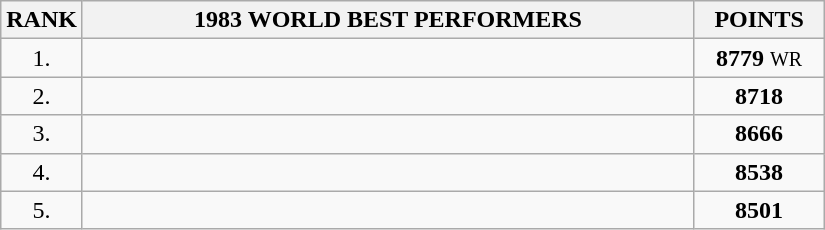<table class=wikitable>
<tr>
<th>RANK</th>
<th align="center" style="width: 25em">1983 WORLD BEST PERFORMERS</th>
<th align="center" style="width: 5em">POINTS</th>
</tr>
<tr>
<td align="center">1.</td>
<td></td>
<td align="center"><strong>8779</strong> <small>WR</small></td>
</tr>
<tr>
<td align="center">2.</td>
<td></td>
<td align="center"><strong>8718</strong></td>
</tr>
<tr>
<td align="center">3.</td>
<td></td>
<td align="center"><strong>8666</strong></td>
</tr>
<tr>
<td align="center">4.</td>
<td></td>
<td align="center"><strong>8538</strong></td>
</tr>
<tr>
<td align="center">5.</td>
<td></td>
<td align="center"><strong>8501</strong></td>
</tr>
</table>
